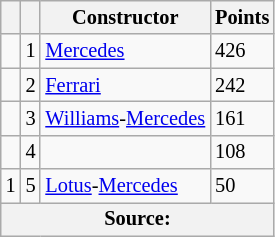<table class="wikitable" style="font-size: 85%;">
<tr>
<th></th>
<th></th>
<th>Constructor</th>
<th>Points</th>
</tr>
<tr>
<td align="left"></td>
<td align="center">1</td>
<td> <a href='#'>Mercedes</a></td>
<td align="left">426</td>
</tr>
<tr>
<td align="left"></td>
<td align="center">2</td>
<td> <a href='#'>Ferrari</a></td>
<td align="left">242</td>
</tr>
<tr>
<td align="left"></td>
<td align="center">3</td>
<td> <a href='#'>Williams</a>-<a href='#'>Mercedes</a></td>
<td align="left">161</td>
</tr>
<tr>
<td align="left"></td>
<td align="center">4</td>
<td></td>
<td align="left">108</td>
</tr>
<tr>
<td align="left"> 1</td>
<td align="center">5</td>
<td> <a href='#'>Lotus</a>-<a href='#'>Mercedes</a></td>
<td align="left">50</td>
</tr>
<tr>
<th colspan=4>Source:</th>
</tr>
</table>
